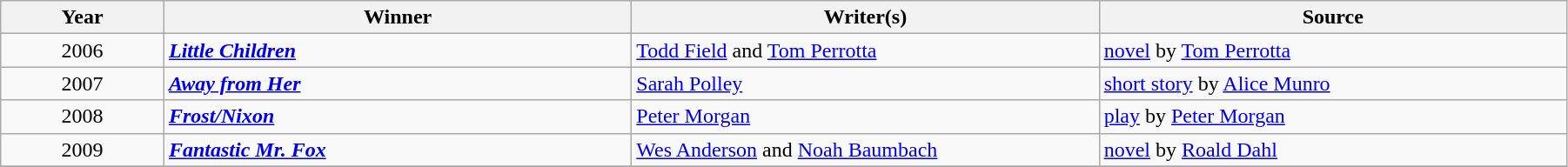<table class="wikitable" width="95%" cellpadding="5">
<tr>
<th width="100"><strong>Year</strong></th>
<th width="300"><strong>Winner</strong></th>
<th width="300"><strong>Writer(s)</strong></th>
<th width="300"><strong>Source</strong></th>
</tr>
<tr>
<td style="text-align:center;">2006</td>
<td><strong><em><a href='#'>Little Children</a></em></strong></td>
<td><a href='#'>Todd Field</a> and <a href='#'>Tom Perrotta</a></td>
<td><a href='#'>novel</a> by <a href='#'>Tom Perrotta</a></td>
</tr>
<tr>
<td style="text-align:center;">2007</td>
<td><strong><em><a href='#'>Away from Her</a></em></strong></td>
<td><a href='#'>Sarah Polley</a></td>
<td><a href='#'>short story</a> by <a href='#'>Alice Munro</a></td>
</tr>
<tr>
<td style="text-align:center;">2008</td>
<td><strong><em><a href='#'>Frost/Nixon</a></em></strong></td>
<td><a href='#'>Peter Morgan</a></td>
<td><a href='#'>play</a> by <a href='#'>Peter Morgan</a></td>
</tr>
<tr>
<td style="text-align:center;">2009</td>
<td><strong><em><a href='#'>Fantastic Mr. Fox</a></em></strong></td>
<td><a href='#'>Wes Anderson</a> and <a href='#'>Noah Baumbach</a></td>
<td><a href='#'>novel</a> by <a href='#'>Roald Dahl</a></td>
</tr>
<tr>
</tr>
</table>
